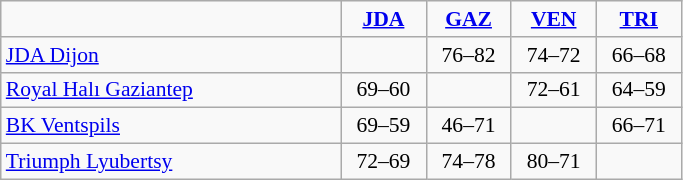<table style="font-size: 90%; text-align: center" class="wikitable">
<tr>
<td width=220></td>
<td width=50><strong><a href='#'>JDA</a></strong></td>
<td width=50><strong><a href='#'>GAZ</a></strong></td>
<td width=50><strong><a href='#'>VEN</a></strong></td>
<td width=50><strong><a href='#'>TRI</a></strong></td>
</tr>
<tr>
<td align=left> <a href='#'>JDA Dijon</a></td>
<td></td>
<td>76–82</td>
<td>74–72</td>
<td>66–68</td>
</tr>
<tr>
<td align=left> <a href='#'>Royal Halı Gaziantep</a></td>
<td>69–60</td>
<td></td>
<td>72–61</td>
<td>64–59</td>
</tr>
<tr>
<td align=left> <a href='#'>BK Ventspils</a></td>
<td>69–59</td>
<td>46–71</td>
<td></td>
<td>66–71</td>
</tr>
<tr>
<td align=left> <a href='#'>Triumph Lyubertsy</a></td>
<td>72–69</td>
<td>74–78</td>
<td>80–71</td>
<td></td>
</tr>
</table>
